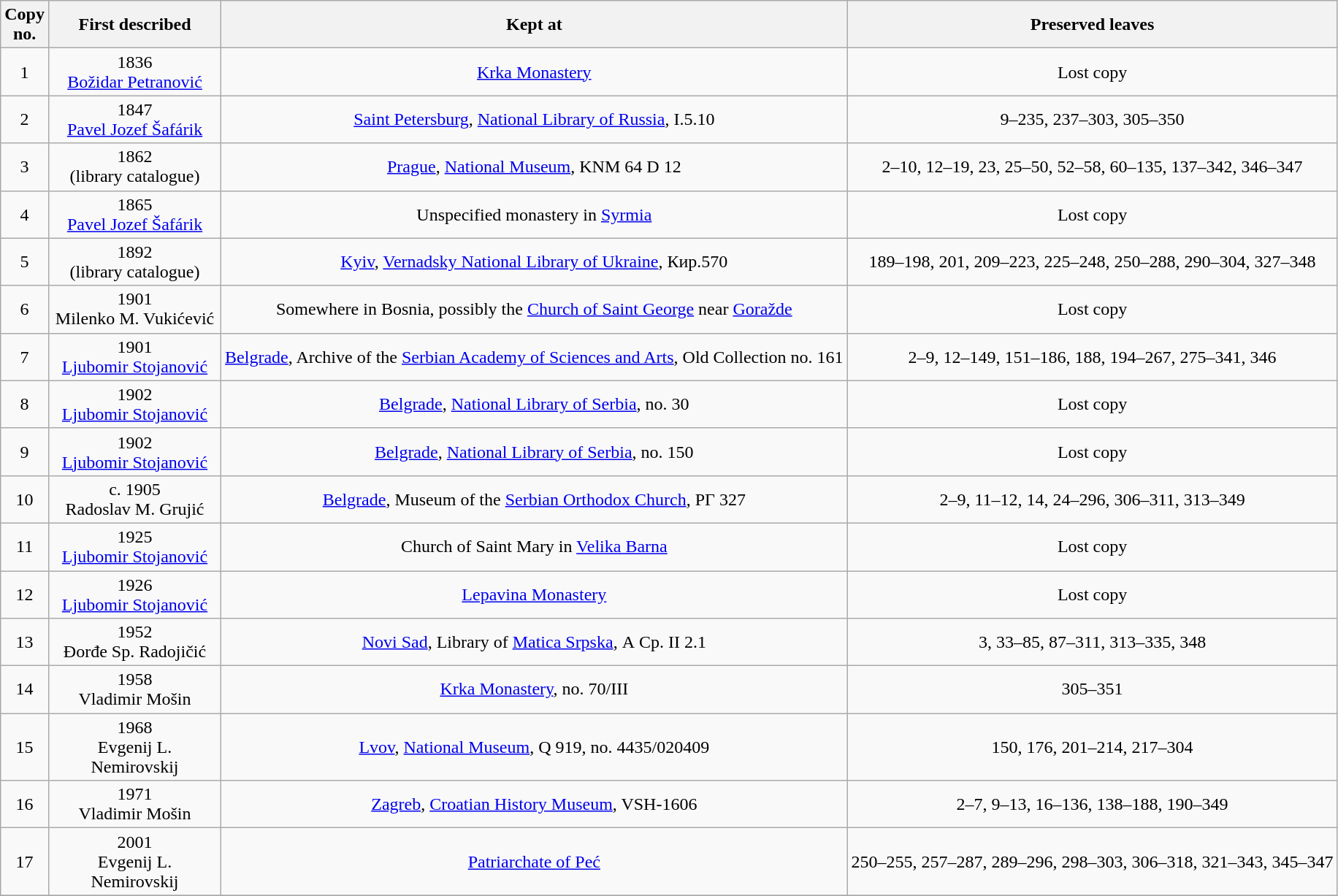<table class="wikitable" style="text-align:center;">
<tr>
<th>Copy<br>no.</th>
<th>First described</th>
<th>Kept at</th>
<th>Preserved leaves</th>
</tr>
<tr>
<td>1</td>
<td style="width: 150px;">1836<br><a href='#'>Božidar Petranović</a></td>
<td><a href='#'>Krka Monastery</a></td>
<td>Lost copy</td>
</tr>
<tr>
<td>2</td>
<td>1847<br><a href='#'>Pavel Jozef Šafárik</a></td>
<td><a href='#'>Saint Petersburg</a>, <a href='#'>National Library of Russia</a>, I.5.10</td>
<td>9–235, 237–303, 305–350</td>
</tr>
<tr>
<td>3</td>
<td>1862<br>(library catalogue)</td>
<td><a href='#'>Prague</a>, <a href='#'>National Museum</a>, KNM 64 D 12</td>
<td>2–10, 12–19, 23, 25–50, 52–58, 60–135, 137–342, 346–347</td>
</tr>
<tr>
<td>4</td>
<td>1865<br><a href='#'>Pavel Jozef Šafárik</a></td>
<td>Unspecified monastery in <a href='#'>Syrmia</a></td>
<td>Lost copy</td>
</tr>
<tr>
<td>5</td>
<td>1892<br>(library catalogue)</td>
<td><a href='#'>Kyiv</a>, <a href='#'>Vernadsky National Library of Ukraine</a>, Кир.570</td>
<td>189–198, 201, 209–223, 225–248, 250–288, 290–304, 327–348</td>
</tr>
<tr>
<td>6</td>
<td>1901<br>Milenko M. Vukićević</td>
<td>Somewhere in Bosnia, possibly the <a href='#'>Church of Saint George</a> near <a href='#'>Goražde</a></td>
<td>Lost copy</td>
</tr>
<tr>
<td>7</td>
<td>1901<br><a href='#'>Ljubomir Stojanović</a></td>
<td><a href='#'>Belgrade</a>, Archive of the <a href='#'>Serbian Academy of Sciences and Arts</a>, Old Collection no. 161</td>
<td>2–9, 12–149, 151–186, 188, 194–267, 275–341, 346</td>
</tr>
<tr>
<td>8</td>
<td>1902<br><a href='#'>Ljubomir Stojanović</a></td>
<td><a href='#'>Belgrade</a>, <a href='#'>National Library of Serbia</a>, no. 30</td>
<td>Lost copy</td>
</tr>
<tr>
<td>9</td>
<td>1902<br><a href='#'>Ljubomir Stojanović</a></td>
<td><a href='#'>Belgrade</a>, <a href='#'>National Library of Serbia</a>, no. 150</td>
<td>Lost copy</td>
</tr>
<tr>
<td>10</td>
<td>c. 1905<br>Radoslav M. Grujić</td>
<td><a href='#'>Belgrade</a>, Museum of the <a href='#'>Serbian Orthodox Church</a>, РГ 327</td>
<td>2–9, 11–12, 14, 24–296, 306–311, 313–349</td>
</tr>
<tr>
<td>11</td>
<td>1925<br><a href='#'>Ljubomir Stojanović</a></td>
<td>Church of Saint Mary in <a href='#'>Velika Barna</a></td>
<td>Lost copy</td>
</tr>
<tr>
<td>12</td>
<td>1926<br><a href='#'>Ljubomir Stojanović</a></td>
<td><a href='#'>Lepavina Monastery</a></td>
<td>Lost copy</td>
</tr>
<tr>
<td>13</td>
<td>1952<br>Đorđe Sp. Radojičić</td>
<td><a href='#'>Novi Sad</a>, Library of <a href='#'>Matica Srpska</a>, А Ср. II 2.1</td>
<td>3, 33–85, 87–311, 313–335, 348</td>
</tr>
<tr>
<td>14</td>
<td>1958<br>Vladimir Mošin</td>
<td><a href='#'>Krka Monastery</a>, no. 70/III</td>
<td>305–351</td>
</tr>
<tr>
<td>15</td>
<td>1968<br>Evgenij L. Nemirovskij</td>
<td><a href='#'>Lvov</a>, <a href='#'>National Museum</a>, Q 919, no. 4435/020409</td>
<td>150, 176, 201–214, 217–304</td>
</tr>
<tr>
<td>16</td>
<td>1971<br>Vladimir Mošin</td>
<td><a href='#'>Zagreb</a>, <a href='#'>Croatian History Museum</a>, VSH-1606</td>
<td>2–7, 9–13, 16–136, 138–188, 190–349</td>
</tr>
<tr>
<td>17</td>
<td>2001<br>Evgenij L. Nemirovskij</td>
<td><a href='#'>Patriarchate of Peć</a></td>
<td>250–255, 257–287, 289–296, 298–303, 306–318, 321–343, 345–347</td>
</tr>
<tr>
</tr>
</table>
